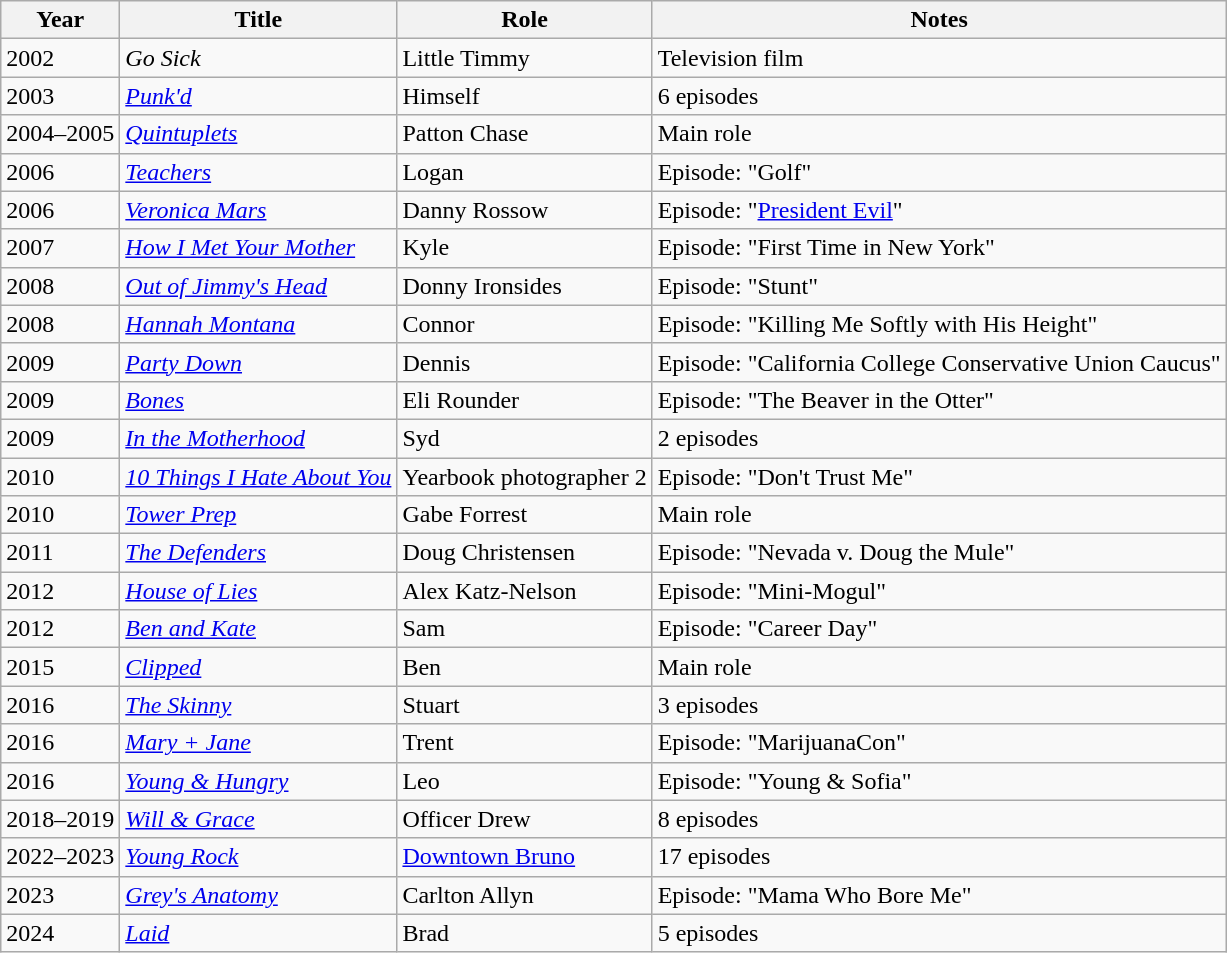<table class="wikitable">
<tr>
<th>Year</th>
<th>Title</th>
<th>Role</th>
<th>Notes</th>
</tr>
<tr>
<td>2002</td>
<td><em>Go Sick</em></td>
<td>Little Timmy</td>
<td>Television film</td>
</tr>
<tr>
<td>2003</td>
<td><em><a href='#'>Punk'd</a></em></td>
<td>Himself</td>
<td>6 episodes</td>
</tr>
<tr>
<td>2004–2005</td>
<td><em><a href='#'>Quintuplets</a></em></td>
<td>Patton Chase</td>
<td>Main role</td>
</tr>
<tr>
<td>2006</td>
<td><em><a href='#'>Teachers</a></em></td>
<td>Logan</td>
<td>Episode: "Golf"</td>
</tr>
<tr>
<td>2006</td>
<td><em><a href='#'>Veronica Mars</a></em></td>
<td>Danny Rossow</td>
<td>Episode: "<a href='#'>President Evil</a>"</td>
</tr>
<tr>
<td>2007</td>
<td><em><a href='#'>How I Met Your Mother</a></em></td>
<td>Kyle</td>
<td>Episode: "First Time in New York"</td>
</tr>
<tr>
<td>2008</td>
<td><em><a href='#'>Out of Jimmy's Head</a></em></td>
<td>Donny Ironsides</td>
<td>Episode: "Stunt"</td>
</tr>
<tr>
<td>2008</td>
<td><em><a href='#'>Hannah Montana</a></em></td>
<td>Connor</td>
<td>Episode: "Killing Me Softly with His Height"</td>
</tr>
<tr>
<td>2009</td>
<td><em><a href='#'>Party Down</a></em></td>
<td>Dennis</td>
<td>Episode: "California College Conservative Union Caucus"</td>
</tr>
<tr>
<td>2009</td>
<td><em><a href='#'>Bones</a></em></td>
<td>Eli Rounder</td>
<td>Episode: "The Beaver in the Otter"</td>
</tr>
<tr>
<td>2009</td>
<td><em><a href='#'>In the Motherhood</a></em></td>
<td>Syd</td>
<td>2 episodes</td>
</tr>
<tr>
<td>2010</td>
<td><em><a href='#'>10 Things I Hate About You</a></em></td>
<td>Yearbook photographer 2</td>
<td>Episode: "Don't Trust Me"</td>
</tr>
<tr>
<td>2010</td>
<td><em><a href='#'>Tower Prep</a></em></td>
<td>Gabe Forrest</td>
<td>Main role</td>
</tr>
<tr>
<td>2011</td>
<td><em><a href='#'>The Defenders</a></em></td>
<td>Doug Christensen</td>
<td>Episode: "Nevada v. Doug the Mule"</td>
</tr>
<tr>
<td>2012</td>
<td><em><a href='#'>House of Lies</a></em></td>
<td>Alex Katz-Nelson</td>
<td>Episode: "Mini-Mogul"</td>
</tr>
<tr>
<td>2012</td>
<td><em><a href='#'>Ben and Kate</a></em></td>
<td>Sam</td>
<td>Episode: "Career Day"</td>
</tr>
<tr>
<td>2015</td>
<td><em><a href='#'>Clipped</a></em></td>
<td>Ben</td>
<td>Main role</td>
</tr>
<tr>
<td>2016</td>
<td><em><a href='#'>The Skinny</a></em></td>
<td>Stuart</td>
<td>3 episodes</td>
</tr>
<tr>
<td>2016</td>
<td><em><a href='#'>Mary + Jane</a></em></td>
<td>Trent</td>
<td>Episode: "MarijuanaCon"</td>
</tr>
<tr>
<td>2016</td>
<td><em><a href='#'>Young & Hungry</a></em></td>
<td>Leo</td>
<td>Episode: "Young & Sofia"</td>
</tr>
<tr>
<td>2018–2019</td>
<td><em><a href='#'>Will & Grace</a></em></td>
<td>Officer Drew</td>
<td>8 episodes</td>
</tr>
<tr>
<td>2022–2023</td>
<td><em><a href='#'>Young Rock</a></em></td>
<td><a href='#'>Downtown Bruno</a></td>
<td>17 episodes</td>
</tr>
<tr>
<td>2023</td>
<td><em><a href='#'>Grey's Anatomy</a></em></td>
<td>Carlton Allyn</td>
<td>Episode: "Mama Who Bore Me"</td>
</tr>
<tr>
<td>2024</td>
<td><em><a href='#'>Laid</a></em></td>
<td>Brad</td>
<td>5 episodes</td>
</tr>
</table>
